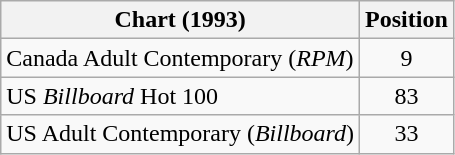<table class="wikitable sortable">
<tr>
<th>Chart (1993)</th>
<th>Position</th>
</tr>
<tr>
<td>Canada Adult Contemporary (<em>RPM</em>)</td>
<td align="center">9</td>
</tr>
<tr>
<td>US <em>Billboard</em> Hot 100</td>
<td align="center">83</td>
</tr>
<tr>
<td>US Adult Contemporary (<em>Billboard</em>)</td>
<td align="center">33</td>
</tr>
</table>
